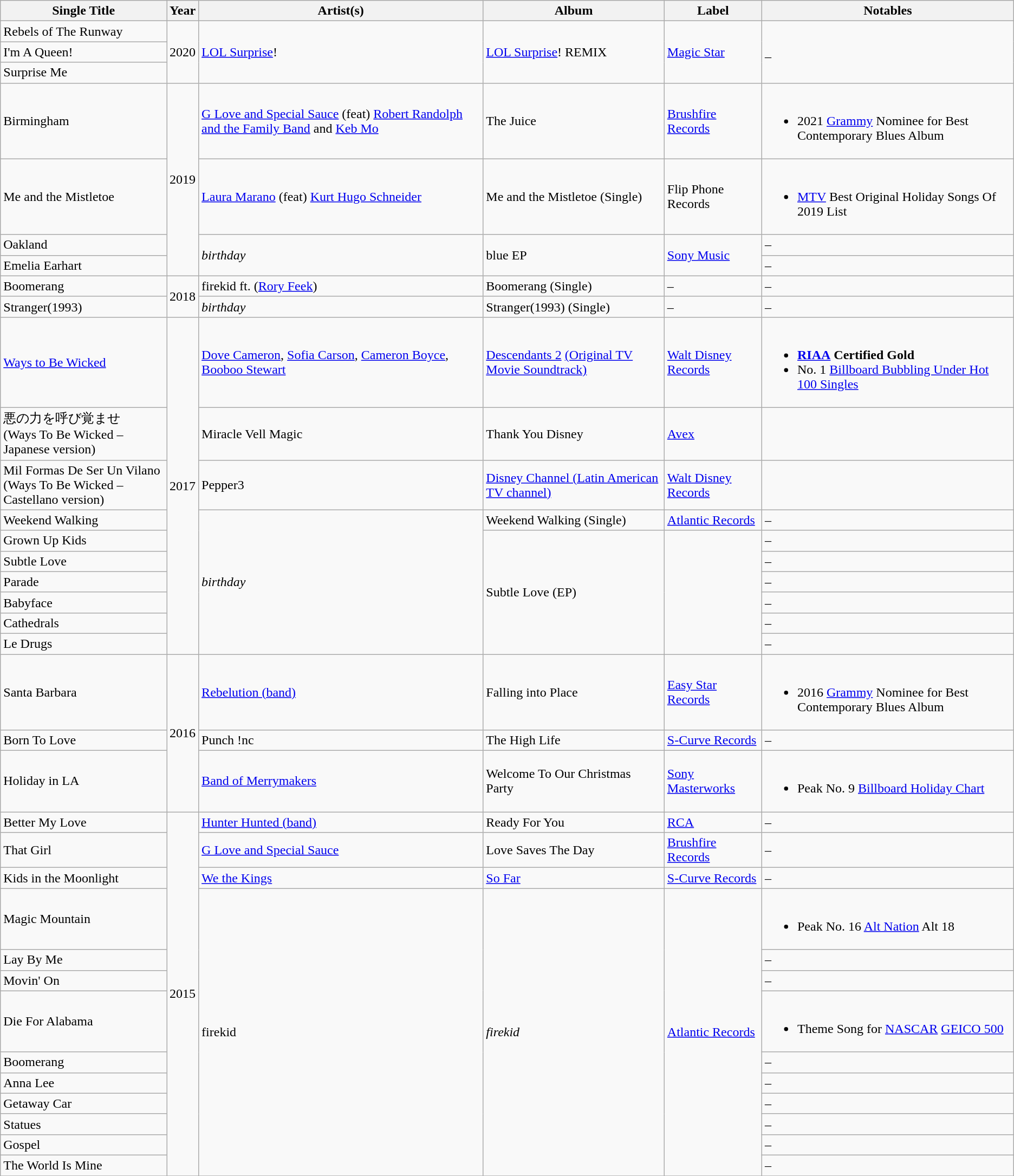<table class="wikitable">
<tr>
<th>Single Title</th>
<th>Year</th>
<th>Artist(s)</th>
<th>Album</th>
<th>Label</th>
<th>Notables</th>
</tr>
<tr>
<td>Rebels of The Runway</td>
<td rowspan="3">2020</td>
<td rowspan="3"><a href='#'>LOL Surprise</a>!</td>
<td rowspan="3"><a href='#'>LOL Surprise</a>! REMIX</td>
<td rowspan="3"><a href='#'>Magic Star</a></td>
<td rowspan="3">_</td>
</tr>
<tr>
<td>I'm A Queen!</td>
</tr>
<tr>
<td>Surprise Me</td>
</tr>
<tr>
<td>Birmingham</td>
<td rowspan="4">2019</td>
<td><a href='#'>G Love and Special Sauce</a> (feat) <a href='#'>Robert Randolph and the Family Band</a> and <a href='#'>Keb Mo</a></td>
<td>The Juice</td>
<td><a href='#'>Brushfire Records</a></td>
<td><br><ul><li>2021 <a href='#'>Grammy</a> Nominee for Best Contemporary Blues Album</li></ul></td>
</tr>
<tr>
<td>Me and the Mistletoe</td>
<td><a href='#'>Laura Marano</a> (feat) <a href='#'>Kurt Hugo Schneider</a></td>
<td>Me and the Mistletoe (Single)</td>
<td>Flip Phone Records</td>
<td><br><ul><li><a href='#'>MTV</a> Best Original Holiday Songs Of 2019 List</li></ul></td>
</tr>
<tr>
<td>Oakland</td>
<td rowspan="2"><em>birthday</em></td>
<td rowspan="2">blue EP</td>
<td rowspan="2"><a href='#'>Sony Music</a></td>
<td>–</td>
</tr>
<tr>
<td>Emelia Earhart</td>
<td>–</td>
</tr>
<tr>
<td>Boomerang</td>
<td rowspan="2">2018</td>
<td>firekid ft. (<a href='#'>Rory Feek</a>)</td>
<td>Boomerang (Single)</td>
<td>–</td>
<td>–</td>
</tr>
<tr>
<td>Stranger(1993)</td>
<td><em>birthday</em></td>
<td>Stranger(1993) (Single)</td>
<td>–</td>
<td>–</td>
</tr>
<tr>
<td><a href='#'>Ways to Be Wicked</a></td>
<td rowspan="10">2017</td>
<td><a href='#'>Dove Cameron</a>, <a href='#'>Sofia Carson</a>, <a href='#'>Cameron Boyce</a>, <a href='#'>Booboo Stewart</a></td>
<td><a href='#'>Descendants 2</a> <a href='#'>(Original TV Movie Soundtrack)</a></td>
<td><a href='#'>Walt Disney Records</a></td>
<td><br><ul><li><a href='#'><strong>RIAA</strong></a> <strong>Certified Gold</strong></li><li>No. 1 <a href='#'>Billboard Bubbling Under Hot 100 Singles</a></li></ul></td>
</tr>
<tr>
<td>悪の力を呼び覚ませ<br>(Ways To Be Wicked – Japanese version)</td>
<td>Miracle Vell Magic</td>
<td>Thank You Disney</td>
<td><a href='#'>Avex</a></td>
<td></td>
</tr>
<tr>
<td>Mil Formas De Ser Un Vilano<br>(Ways To Be Wicked – Castellano version)</td>
<td>Pepper3</td>
<td><a href='#'>Disney Channel (Latin American TV channel)</a></td>
<td><a href='#'>Walt Disney Records</a></td>
<td></td>
</tr>
<tr>
<td>Weekend Walking</td>
<td rowspan="7"><em>birthday</em></td>
<td>Weekend Walking (Single)</td>
<td><a href='#'>Atlantic Records</a></td>
<td>–</td>
</tr>
<tr>
<td>Grown Up Kids</td>
<td rowspan="6">Subtle Love (EP)</td>
<td rowspan="6"></td>
<td>–</td>
</tr>
<tr>
<td>Subtle Love</td>
<td>–</td>
</tr>
<tr>
<td>Parade</td>
<td>–</td>
</tr>
<tr>
<td>Babyface</td>
<td>–</td>
</tr>
<tr>
<td>Cathedrals</td>
<td>–</td>
</tr>
<tr>
<td>Le Drugs</td>
<td>–</td>
</tr>
<tr>
<td>Santa Barbara</td>
<td rowspan="3">2016</td>
<td><a href='#'>Rebelution (band)</a></td>
<td>Falling into Place</td>
<td><a href='#'>Easy Star Records</a></td>
<td><br><ul><li>2016 <a href='#'>Grammy</a> Nominee for Best Contemporary Blues Album</li></ul></td>
</tr>
<tr>
<td>Born To Love</td>
<td>Punch !nc</td>
<td>The High Life</td>
<td><a href='#'>S-Curve Records</a></td>
<td>–</td>
</tr>
<tr>
<td>Holiday in LA</td>
<td><a href='#'>Band of Merrymakers</a></td>
<td>Welcome To Our Christmas Party</td>
<td><a href='#'>Sony Masterworks</a></td>
<td><br><ul><li>Peak No. 9 <a href='#'>Billboard Holiday Chart</a></li></ul></td>
</tr>
<tr>
<td>Better My Love</td>
<td rowspan="13">2015</td>
<td><a href='#'>Hunter Hunted (band)</a></td>
<td>Ready For You</td>
<td><a href='#'>RCA</a></td>
<td>–</td>
</tr>
<tr>
<td>That Girl</td>
<td><a href='#'>G Love and Special Sauce</a></td>
<td>Love Saves The Day</td>
<td><a href='#'>Brushfire Records</a></td>
<td>–</td>
</tr>
<tr>
<td>Kids in the Moonlight</td>
<td><a href='#'>We the Kings</a></td>
<td><a href='#'>So Far</a></td>
<td><a href='#'>S-Curve Records</a></td>
<td>–</td>
</tr>
<tr>
<td>Magic Mountain</td>
<td rowspan="10">firekid</td>
<td rowspan="10"><em>firekid</em></td>
<td rowspan="10"><a href='#'>Atlantic Records</a></td>
<td><br><ul><li>Peak No. 16 <a href='#'>Alt Nation</a> Alt 18</li></ul></td>
</tr>
<tr>
<td>Lay By Me</td>
<td>–</td>
</tr>
<tr>
<td>Movin' On</td>
<td>–</td>
</tr>
<tr>
<td>Die For Alabama</td>
<td><br><ul><li>Theme Song for <a href='#'>NASCAR</a> <a href='#'>GEICO 500</a></li></ul></td>
</tr>
<tr>
<td>Boomerang</td>
<td>–</td>
</tr>
<tr>
<td>Anna Lee</td>
<td>–</td>
</tr>
<tr>
<td>Getaway Car</td>
<td>–</td>
</tr>
<tr>
<td>Statues</td>
<td>–</td>
</tr>
<tr>
<td>Gospel</td>
<td>–</td>
</tr>
<tr>
<td>The World Is Mine</td>
<td>–</td>
</tr>
<tr>
</tr>
</table>
